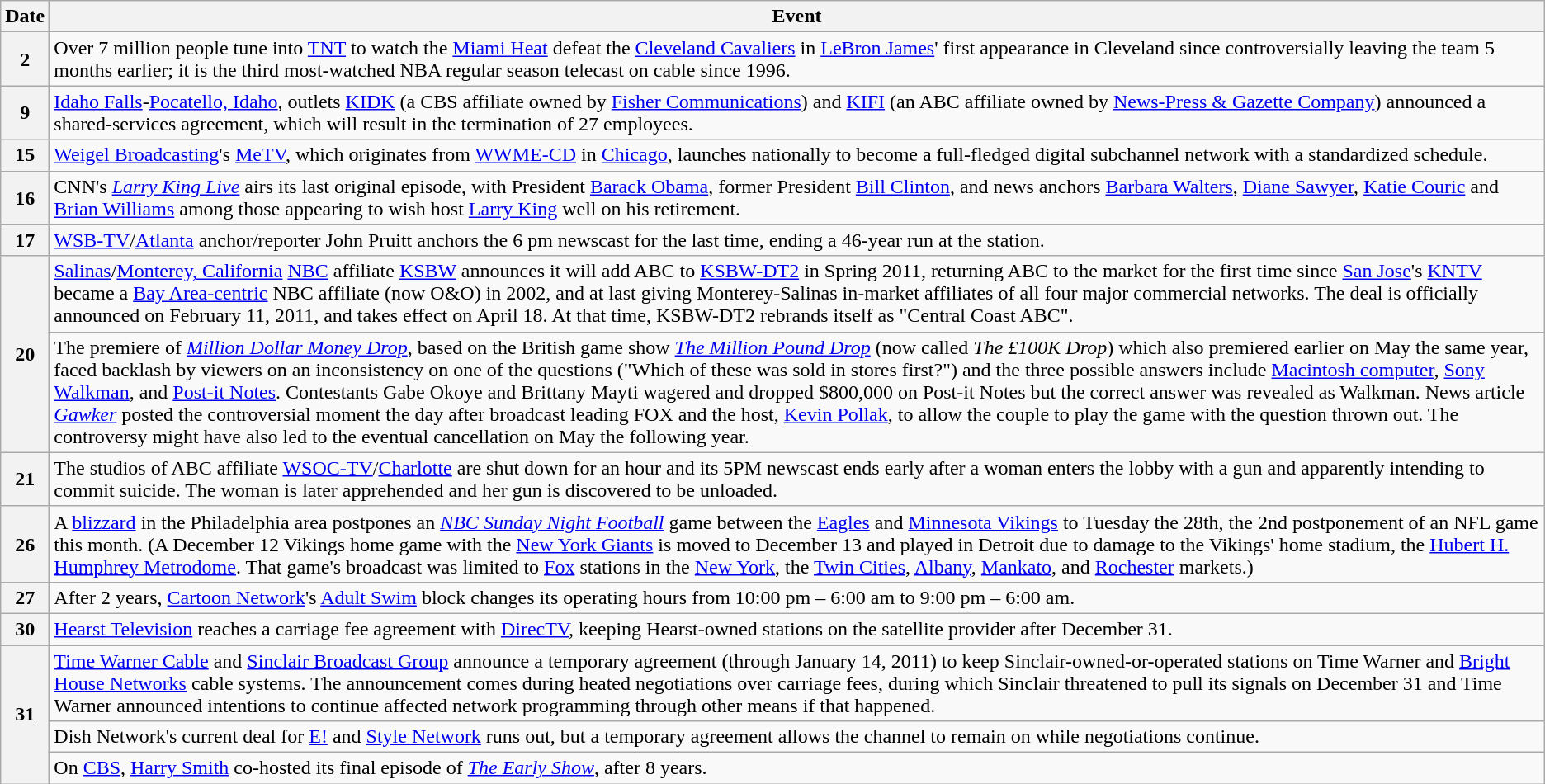<table class="wikitable">
<tr>
<th>Date</th>
<th>Event</th>
</tr>
<tr>
<th style="text-align:center;"><strong>2</strong></th>
<td>Over 7 million people tune into <a href='#'>TNT</a> to watch the <a href='#'>Miami Heat</a> defeat the <a href='#'>Cleveland Cavaliers</a> in <a href='#'>LeBron James</a>' first appearance in Cleveland since controversially leaving the team 5 months earlier; it is the third most-watched NBA regular season telecast on cable since 1996.</td>
</tr>
<tr>
<th style="text-align:center;"><strong>9</strong></th>
<td><a href='#'>Idaho Falls</a>-<a href='#'>Pocatello, Idaho</a>, outlets <a href='#'>KIDK</a> (a CBS affiliate owned by <a href='#'>Fisher Communications</a>) and <a href='#'>KIFI</a> (an ABC affiliate owned by <a href='#'>News-Press & Gazette Company</a>) announced a shared-services agreement, which will result in the termination of 27 employees.</td>
</tr>
<tr>
<th style="text-align:center;"><strong>15</strong></th>
<td><a href='#'>Weigel Broadcasting</a>'s <a href='#'>MeTV</a>, which originates from <a href='#'>WWME-CD</a> in <a href='#'>Chicago</a>, launches nationally to become a full-fledged digital subchannel network with a standardized schedule.</td>
</tr>
<tr>
<th style="text-align:center;"><strong>16</strong></th>
<td>CNN's <em><a href='#'>Larry King Live</a></em> airs its last original episode, with President <a href='#'>Barack Obama</a>, former President <a href='#'>Bill Clinton</a>, and news anchors <a href='#'>Barbara Walters</a>, <a href='#'>Diane Sawyer</a>, <a href='#'>Katie Couric</a> and <a href='#'>Brian Williams</a> among those appearing to wish host <a href='#'>Larry King</a> well on his retirement.</td>
</tr>
<tr>
<th style="text-align:center;"><strong>17</strong></th>
<td><a href='#'>WSB-TV</a>/<a href='#'>Atlanta</a> anchor/reporter John Pruitt anchors the 6 pm newscast for the last time, ending a 46-year run at the station.</td>
</tr>
<tr>
<th rowspan=2 style="text-align:center;"><strong>20</strong></th>
<td><a href='#'>Salinas</a>/<a href='#'>Monterey, California</a> <a href='#'>NBC</a> affiliate <a href='#'>KSBW</a> announces it will add ABC to <a href='#'>KSBW-DT2</a> in Spring 2011, returning ABC to the market for the first time since <a href='#'>San Jose</a>'s <a href='#'>KNTV</a> became a <a href='#'>Bay Area-centric</a> NBC affiliate (now O&O) in 2002, and at last giving Monterey-Salinas in-market affiliates of all four major commercial networks. The deal is officially announced on February 11, 2011, and takes effect on April 18. At that time, KSBW-DT2 rebrands itself as "Central Coast ABC".</td>
</tr>
<tr>
<td>The premiere of <em><a href='#'>Million Dollar Money Drop</a></em>, based on the British game show <em><a href='#'>The Million Pound Drop</a></em> (now called <em>The £100K Drop</em>) which also premiered earlier on May the same year, faced backlash by viewers on an inconsistency on one of the questions ("Which of these was sold in stores first?") and the three possible answers include <a href='#'>Macintosh computer</a>, <a href='#'>Sony Walkman</a>, and <a href='#'>Post-it Notes</a>. Contestants Gabe Okoye and Brittany Mayti wagered and dropped $800,000 on Post-it Notes but the correct answer was revealed as Walkman. News article <em><a href='#'>Gawker</a></em> posted the controversial moment the day after broadcast leading FOX and the host, <a href='#'>Kevin Pollak</a>, to allow the couple to play the game with the question thrown out. The controversy might have also led to the eventual cancellation on May the following year.</td>
</tr>
<tr>
<th style="text-align:center;"><strong>21</strong></th>
<td>The studios of ABC affiliate <a href='#'>WSOC-TV</a>/<a href='#'>Charlotte</a> are shut down for an hour and its 5PM newscast ends early after a woman enters the lobby with a gun and apparently intending to commit suicide. The woman is later apprehended and her gun is discovered to be unloaded.</td>
</tr>
<tr>
<th style="text-align:center;"><strong>26</strong></th>
<td>A <a href='#'>blizzard</a> in the Philadelphia area postpones an <em><a href='#'>NBC Sunday Night Football</a></em> game between the <a href='#'>Eagles</a> and <a href='#'>Minnesota Vikings</a> to Tuesday the 28th, the 2nd postponement of an NFL game this month. (A December 12 Vikings home game with the <a href='#'>New York Giants</a> is moved to December 13 and played in Detroit due to damage to the Vikings' home stadium, the <a href='#'>Hubert H. Humphrey Metrodome</a>. That game's broadcast was limited to <a href='#'>Fox</a> stations in the <a href='#'>New York</a>, the <a href='#'>Twin Cities</a>, <a href='#'>Albany</a>, <a href='#'>Mankato</a>, and <a href='#'>Rochester</a> markets.)</td>
</tr>
<tr>
<th style="text-align:center;"><strong>27</strong></th>
<td>After 2 years, <a href='#'>Cartoon Network</a>'s <a href='#'>Adult Swim</a> block changes its operating hours from 10:00 pm – 6:00 am to 9:00 pm – 6:00 am.</td>
</tr>
<tr>
<th style="text-align:center;"><strong>30</strong></th>
<td><a href='#'>Hearst Television</a> reaches a carriage fee agreement with <a href='#'>DirecTV</a>, keeping Hearst-owned stations on the satellite provider after December 31.</td>
</tr>
<tr>
<th style="text-align:center;" rowspan="3"><strong>31</strong></th>
<td><a href='#'>Time Warner Cable</a> and <a href='#'>Sinclair Broadcast Group</a> announce a temporary agreement (through January 14, 2011) to keep Sinclair-owned-or-operated stations on Time Warner and <a href='#'>Bright House Networks</a> cable systems.  The announcement comes during heated negotiations over carriage fees, during which Sinclair threatened to pull its signals on December 31 and Time Warner announced intentions to continue affected network programming through other means if that happened.</td>
</tr>
<tr>
<td>Dish Network's current deal for <a href='#'>E!</a> and <a href='#'>Style Network</a> runs out, but a temporary agreement allows the channel to remain on while negotiations continue.</td>
</tr>
<tr>
<td>On <a href='#'>CBS</a>, <a href='#'>Harry Smith</a> co-hosted its final episode of <em><a href='#'>The Early Show</a></em>, after 8 years.</td>
</tr>
</table>
